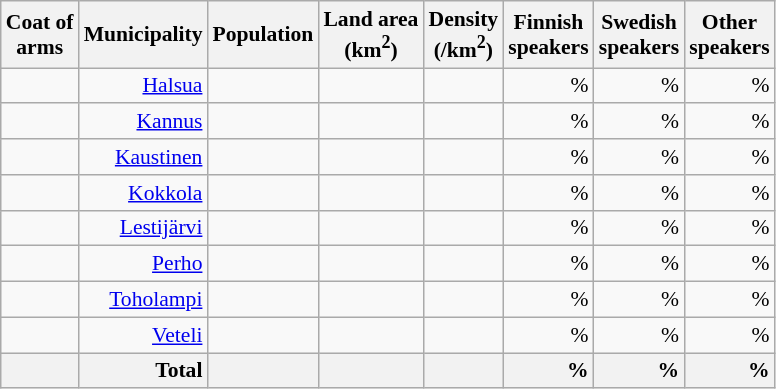<table class="wikitable sortable" style="font-size: 90%; text-align: right; line-height: normal;">
<tr>
<th class="unsortable">Coat of<br>arms</th>
<th>Municipality</th>
<th>Population</th>
<th>Land area<br>(km<sup>2</sup>)</th>
<th>Density<br>(/km<sup>2</sup>)</th>
<th>Finnish<br>speakers</th>
<th>Swedish<br>speakers</th>
<th>Other<br>speakers</th>
</tr>
<tr>
<td></td>
<td><a href='#'>Halsua</a></td>
<td></td>
<td></td>
<td></td>
<td> %</td>
<td> %</td>
<td> %</td>
</tr>
<tr>
<td></td>
<td><a href='#'>Kannus</a></td>
<td></td>
<td></td>
<td></td>
<td> %</td>
<td> %</td>
<td> %</td>
</tr>
<tr>
<td></td>
<td><a href='#'>Kaustinen</a></td>
<td></td>
<td></td>
<td></td>
<td> %</td>
<td> %</td>
<td> %</td>
</tr>
<tr>
<td></td>
<td><a href='#'>Kokkola</a></td>
<td></td>
<td></td>
<td></td>
<td> %</td>
<td> %</td>
<td> %</td>
</tr>
<tr>
<td></td>
<td><a href='#'>Lestijärvi</a></td>
<td></td>
<td></td>
<td></td>
<td> %</td>
<td> %</td>
<td> %</td>
</tr>
<tr>
<td></td>
<td><a href='#'>Perho</a></td>
<td></td>
<td></td>
<td></td>
<td> %</td>
<td> %</td>
<td> %</td>
</tr>
<tr>
<td></td>
<td><a href='#'>Toholampi</a></td>
<td></td>
<td></td>
<td></td>
<td> %</td>
<td> %</td>
<td> %</td>
</tr>
<tr>
<td></td>
<td><a href='#'>Veteli</a></td>
<td></td>
<td></td>
<td></td>
<td> %</td>
<td> %</td>
<td> %</td>
</tr>
<tr>
<th></th>
<th + style=text-align:right><strong>Total</strong></th>
<th + style=text-align:right></th>
<th + style=text-align:right></th>
<th + style=text-align:right></th>
<th !+ style=text-align:right> %</th>
<th !+ style=text-align:right> %</th>
<th !+ style=text-align:right> %</th>
</tr>
</table>
